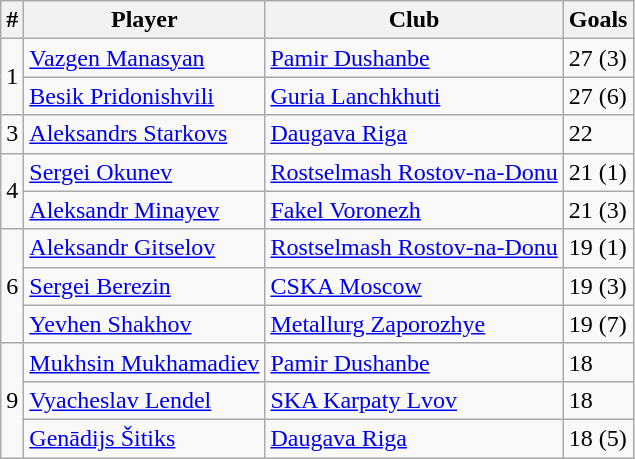<table class="wikitable">
<tr>
<th>#</th>
<th>Player</th>
<th>Club</th>
<th>Goals</th>
</tr>
<tr>
<td rowspan=2>1</td>
<td><a href='#'>Vazgen Manasyan</a></td>
<td><a href='#'>Pamir Dushanbe</a></td>
<td>27 (3)</td>
</tr>
<tr>
<td><a href='#'>Besik Pridonishvili</a></td>
<td><a href='#'>Guria Lanchkhuti</a></td>
<td>27 (6)</td>
</tr>
<tr>
<td>3</td>
<td><a href='#'>Aleksandrs Starkovs</a></td>
<td><a href='#'>Daugava Riga</a></td>
<td>22</td>
</tr>
<tr>
<td rowspan=2>4</td>
<td><a href='#'>Sergei Okunev</a></td>
<td><a href='#'>Rostselmash Rostov-na-Donu</a></td>
<td>21 (1)</td>
</tr>
<tr>
<td><a href='#'>Aleksandr Minayev</a></td>
<td><a href='#'>Fakel Voronezh</a></td>
<td>21 (3)</td>
</tr>
<tr>
<td rowspan=3>6</td>
<td><a href='#'>Aleksandr Gitselov</a></td>
<td><a href='#'>Rostselmash Rostov-na-Donu</a></td>
<td>19 (1)</td>
</tr>
<tr>
<td><a href='#'>Sergei Berezin</a></td>
<td><a href='#'>CSKA Moscow</a></td>
<td>19 (3)</td>
</tr>
<tr>
<td><a href='#'>Yevhen Shakhov</a></td>
<td><a href='#'>Metallurg Zaporozhye</a></td>
<td>19 (7)</td>
</tr>
<tr>
<td rowspan=3>9</td>
<td><a href='#'>Mukhsin Mukhamadiev</a></td>
<td><a href='#'>Pamir Dushanbe</a></td>
<td>18</td>
</tr>
<tr>
<td><a href='#'>Vyacheslav Lendel</a></td>
<td><a href='#'>SKA Karpaty Lvov</a></td>
<td>18</td>
</tr>
<tr>
<td><a href='#'>Genādijs Šitiks</a></td>
<td><a href='#'>Daugava Riga</a></td>
<td>18 (5)</td>
</tr>
</table>
